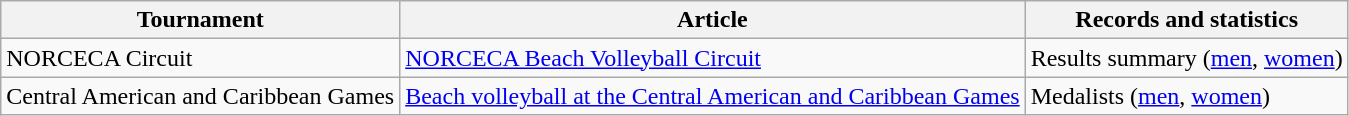<table class="wikitable">
<tr>
<th>Tournament</th>
<th>Article</th>
<th>Records and statistics</th>
</tr>
<tr>
<td>NORCECA Circuit</td>
<td><a href='#'>NORCECA Beach Volleyball Circuit</a></td>
<td>Results summary (<a href='#'>men</a>, <a href='#'>women</a>)</td>
</tr>
<tr>
<td>Central American and Caribbean Games</td>
<td><a href='#'>Beach volleyball at the Central American and Caribbean Games</a></td>
<td>Medalists (<a href='#'>men</a>, <a href='#'>women</a>)</td>
</tr>
</table>
